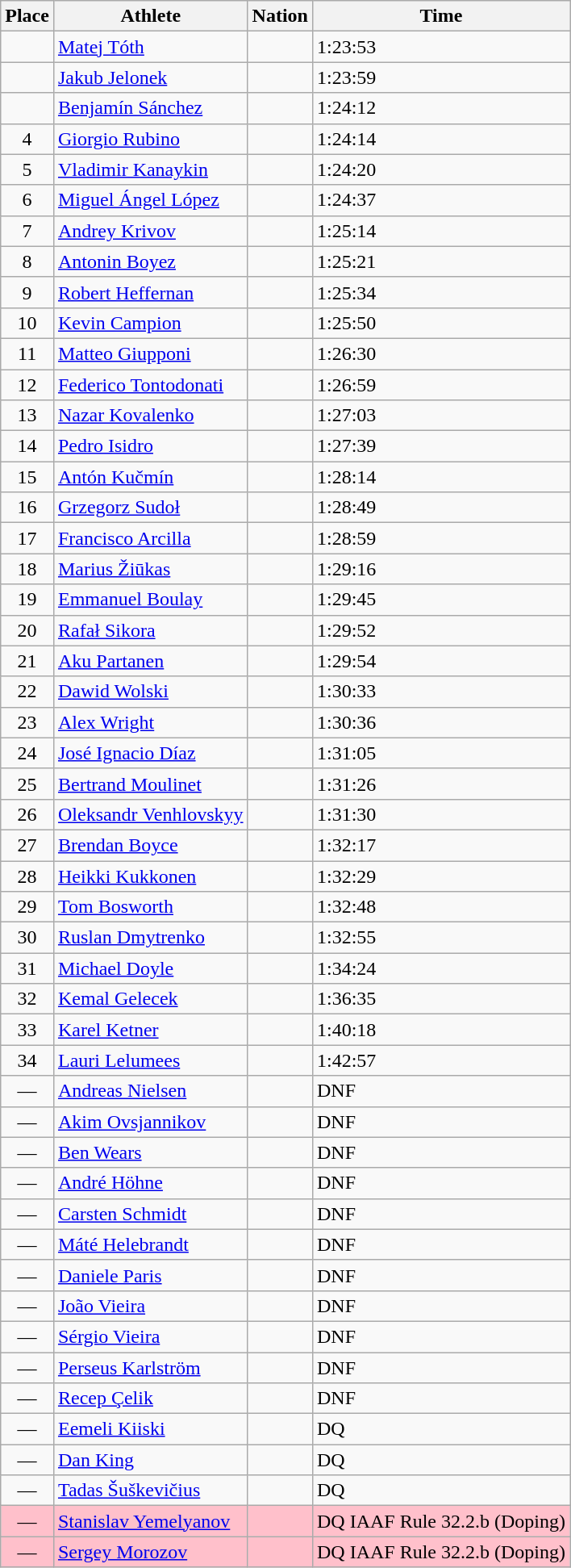<table class="wikitable sortable">
<tr>
<th>Place</th>
<th>Athlete</th>
<th>Nation</th>
<th>Time</th>
</tr>
<tr>
<td align=center></td>
<td><a href='#'>Matej Tóth</a></td>
<td></td>
<td>1:23:53</td>
</tr>
<tr>
<td align=center></td>
<td><a href='#'>Jakub Jelonek</a></td>
<td></td>
<td>1:23:59</td>
</tr>
<tr>
<td align=center></td>
<td><a href='#'>Benjamín Sánchez</a></td>
<td></td>
<td>1:24:12</td>
</tr>
<tr>
<td align=center>4</td>
<td><a href='#'>Giorgio Rubino</a></td>
<td></td>
<td>1:24:14</td>
</tr>
<tr>
<td align=center>5</td>
<td><a href='#'>Vladimir Kanaykin</a></td>
<td></td>
<td>1:24:20</td>
</tr>
<tr>
<td align=center>6</td>
<td><a href='#'>Miguel Ángel López</a></td>
<td></td>
<td>1:24:37</td>
</tr>
<tr>
<td align=center>7</td>
<td><a href='#'>Andrey Krivov</a></td>
<td></td>
<td>1:25:14</td>
</tr>
<tr>
<td align=center>8</td>
<td><a href='#'>Antonin Boyez</a></td>
<td></td>
<td>1:25:21</td>
</tr>
<tr>
<td align=center>9</td>
<td><a href='#'>Robert Heffernan</a></td>
<td></td>
<td>1:25:34</td>
</tr>
<tr>
<td align=center>10</td>
<td><a href='#'>Kevin Campion</a></td>
<td></td>
<td>1:25:50</td>
</tr>
<tr>
<td align=center>11</td>
<td><a href='#'>Matteo Giupponi</a></td>
<td></td>
<td>1:26:30</td>
</tr>
<tr>
<td align=center>12</td>
<td><a href='#'>Federico Tontodonati</a></td>
<td></td>
<td>1:26:59</td>
</tr>
<tr>
<td align=center>13</td>
<td><a href='#'>Nazar Kovalenko</a></td>
<td></td>
<td>1:27:03</td>
</tr>
<tr>
<td align=center>14</td>
<td><a href='#'>Pedro Isidro</a></td>
<td></td>
<td>1:27:39</td>
</tr>
<tr>
<td align=center>15</td>
<td><a href='#'>Antón Kučmín</a></td>
<td></td>
<td>1:28:14</td>
</tr>
<tr>
<td align=center>16</td>
<td><a href='#'>Grzegorz Sudoł</a></td>
<td></td>
<td>1:28:49</td>
</tr>
<tr>
<td align=center>17</td>
<td><a href='#'>Francisco Arcilla</a></td>
<td></td>
<td>1:28:59</td>
</tr>
<tr>
<td align=center>18</td>
<td><a href='#'>Marius Žiūkas</a></td>
<td></td>
<td>1:29:16</td>
</tr>
<tr>
<td align=center>19</td>
<td><a href='#'>Emmanuel Boulay</a></td>
<td></td>
<td>1:29:45</td>
</tr>
<tr>
<td align=center>20</td>
<td><a href='#'>Rafał Sikora</a></td>
<td></td>
<td>1:29:52</td>
</tr>
<tr>
<td align=center>21</td>
<td><a href='#'>Aku Partanen</a></td>
<td></td>
<td>1:29:54</td>
</tr>
<tr>
<td align=center>22</td>
<td><a href='#'>Dawid Wolski</a></td>
<td></td>
<td>1:30:33</td>
</tr>
<tr>
<td align=center>23</td>
<td><a href='#'>Alex Wright</a></td>
<td></td>
<td>1:30:36</td>
</tr>
<tr>
<td align=center>24</td>
<td><a href='#'>José Ignacio Díaz</a></td>
<td></td>
<td>1:31:05</td>
</tr>
<tr>
<td align=center>25</td>
<td><a href='#'>Bertrand Moulinet</a></td>
<td></td>
<td>1:31:26</td>
</tr>
<tr>
<td align=center>26</td>
<td><a href='#'>Oleksandr Venhlovskyy</a></td>
<td></td>
<td>1:31:30</td>
</tr>
<tr>
<td align=center>27</td>
<td><a href='#'>Brendan Boyce</a></td>
<td></td>
<td>1:32:17</td>
</tr>
<tr>
<td align=center>28</td>
<td><a href='#'>Heikki Kukkonen</a></td>
<td></td>
<td>1:32:29</td>
</tr>
<tr>
<td align=center>29</td>
<td><a href='#'>Tom Bosworth</a></td>
<td></td>
<td>1:32:48</td>
</tr>
<tr>
<td align=center>30</td>
<td><a href='#'>Ruslan Dmytrenko</a></td>
<td></td>
<td>1:32:55</td>
</tr>
<tr>
<td align=center>31</td>
<td><a href='#'>Michael Doyle</a></td>
<td></td>
<td>1:34:24</td>
</tr>
<tr>
<td align=center>32</td>
<td><a href='#'>Kemal Gelecek</a></td>
<td></td>
<td>1:36:35</td>
</tr>
<tr>
<td align=center>33</td>
<td><a href='#'>Karel Ketner</a></td>
<td></td>
<td>1:40:18</td>
</tr>
<tr>
<td align=center>34</td>
<td><a href='#'>Lauri Lelumees</a></td>
<td></td>
<td>1:42:57</td>
</tr>
<tr>
<td align=center>—</td>
<td><a href='#'>Andreas Nielsen</a></td>
<td></td>
<td>DNF</td>
</tr>
<tr>
<td align=center>—</td>
<td><a href='#'>Akim Ovsjannikov</a></td>
<td></td>
<td>DNF</td>
</tr>
<tr>
<td align=center>—</td>
<td><a href='#'>Ben Wears</a></td>
<td></td>
<td>DNF</td>
</tr>
<tr>
<td align=center>—</td>
<td><a href='#'>André Höhne</a></td>
<td></td>
<td>DNF</td>
</tr>
<tr>
<td align=center>—</td>
<td><a href='#'>Carsten Schmidt</a></td>
<td></td>
<td>DNF</td>
</tr>
<tr>
<td align=center>—</td>
<td><a href='#'>Máté Helebrandt</a></td>
<td></td>
<td>DNF</td>
</tr>
<tr>
<td align=center>—</td>
<td><a href='#'>Daniele Paris</a></td>
<td></td>
<td>DNF</td>
</tr>
<tr>
<td align=center>—</td>
<td><a href='#'>João Vieira</a></td>
<td></td>
<td>DNF</td>
</tr>
<tr>
<td align=center>—</td>
<td><a href='#'>Sérgio Vieira</a></td>
<td></td>
<td>DNF</td>
</tr>
<tr>
<td align=center>—</td>
<td><a href='#'>Perseus Karlström</a></td>
<td></td>
<td>DNF</td>
</tr>
<tr>
<td align=center>—</td>
<td><a href='#'>Recep Çelik</a></td>
<td></td>
<td>DNF</td>
</tr>
<tr>
<td align=center>—</td>
<td><a href='#'>Eemeli Kiiski</a></td>
<td></td>
<td>DQ</td>
</tr>
<tr>
<td align=center>—</td>
<td><a href='#'>Dan King</a></td>
<td></td>
<td>DQ</td>
</tr>
<tr>
<td align=center>—</td>
<td><a href='#'>Tadas Šuškevičius</a></td>
<td></td>
<td>DQ</td>
</tr>
<tr bgcolor=pink>
<td align=center>—</td>
<td><a href='#'>Stanislav Yemelyanov</a></td>
<td></td>
<td>DQ IAAF Rule 32.2.b (Doping)</td>
</tr>
<tr bgcolor=pink>
<td align=center>—</td>
<td><a href='#'>Sergey Morozov</a></td>
<td></td>
<td>DQ IAAF Rule 32.2.b (Doping)</td>
</tr>
</table>
